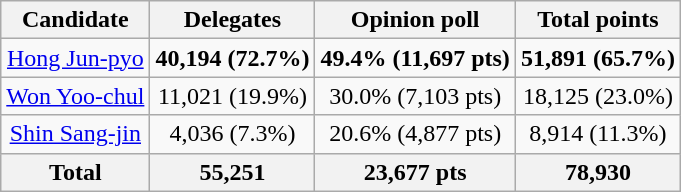<table class="wikitable" style="text-align:center;">
<tr>
<th>Candidate</th>
<th>Delegates</th>
<th>Opinion poll</th>
<th>Total points</th>
</tr>
<tr>
<td><a href='#'>Hong Jun-pyo</a></td>
<td><strong>40,194 (72.7%)</strong></td>
<td><strong>49.4% (11,697 pts)</strong></td>
<td><strong>51,891 (65.7%)</strong></td>
</tr>
<tr>
<td><a href='#'>Won Yoo-chul</a></td>
<td>11,021 (19.9%)</td>
<td>30.0% (7,103 pts)</td>
<td>18,125 (23.0%)</td>
</tr>
<tr>
<td><a href='#'>Shin Sang-jin</a></td>
<td>4,036 (7.3%)</td>
<td>20.6% (4,877 pts)</td>
<td>8,914 (11.3%)</td>
</tr>
<tr>
<th>Total</th>
<th>55,251</th>
<th>23,677 pts</th>
<th>78,930</th>
</tr>
</table>
